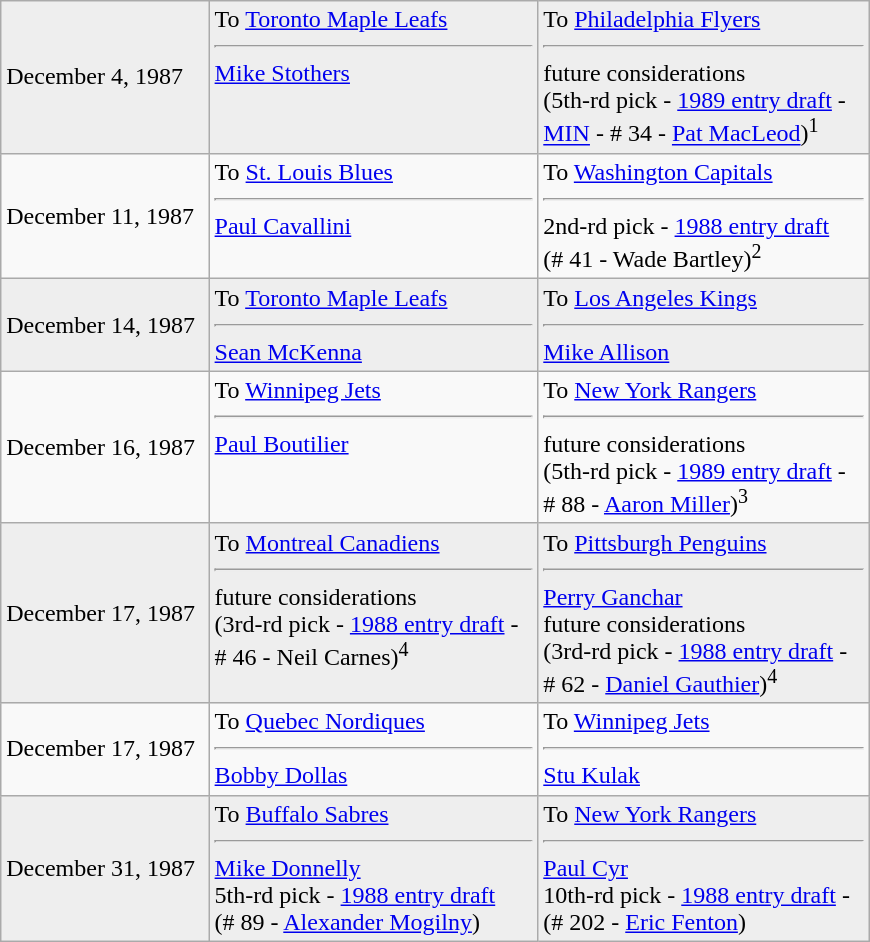<table class="wikitable" style="border:1px solid #999; width:580px;">
<tr style="background:#eee;">
<td>December 4, 1987</td>
<td valign="top">To <a href='#'>Toronto Maple Leafs</a><hr><a href='#'>Mike Stothers</a></td>
<td valign="top">To <a href='#'>Philadelphia Flyers</a><hr>future considerations<br>(5th-rd pick - <a href='#'>1989 entry draft</a> - <br><a href='#'>MIN</a> - # 34 - <a href='#'>Pat MacLeod</a>)<sup>1</sup></td>
</tr>
<tr>
<td>December 11, 1987</td>
<td valign="top">To <a href='#'>St. Louis Blues</a><hr><a href='#'>Paul Cavallini</a></td>
<td valign="top">To <a href='#'>Washington Capitals</a><hr>2nd-rd pick - <a href='#'>1988 entry draft</a><br>(# 41 - Wade Bartley)<sup>2</sup></td>
</tr>
<tr style="background:#eee;">
<td>December 14, 1987</td>
<td valign="top">To <a href='#'>Toronto Maple Leafs</a><hr><a href='#'>Sean McKenna</a></td>
<td valign="top">To <a href='#'>Los Angeles Kings</a><hr><a href='#'>Mike Allison</a></td>
</tr>
<tr>
<td>December 16, 1987</td>
<td valign="top">To <a href='#'>Winnipeg Jets</a><hr><a href='#'>Paul Boutilier</a></td>
<td valign="top">To <a href='#'>New York Rangers</a><hr>future considerations<br>(5th-rd pick - <a href='#'>1989 entry draft</a> - <br># 88 - <a href='#'>Aaron Miller</a>)<sup>3</sup></td>
</tr>
<tr style="background:#eee;">
<td>December 17, 1987</td>
<td valign="top">To <a href='#'>Montreal Canadiens</a><hr>future considerations<br>(3rd-rd pick - <a href='#'>1988 entry draft</a> - <br># 46 - Neil Carnes)<sup>4</sup></td>
<td valign="top">To <a href='#'>Pittsburgh Penguins</a><hr><a href='#'>Perry Ganchar</a><br>future considerations<br>(3rd-rd pick - <a href='#'>1988 entry draft</a> - <br># 62 - <a href='#'>Daniel Gauthier</a>)<sup>4</sup></td>
</tr>
<tr>
<td>December 17, 1987</td>
<td valign="top">To <a href='#'>Quebec Nordiques</a><hr><a href='#'>Bobby Dollas</a></td>
<td valign="top">To <a href='#'>Winnipeg Jets</a><hr><a href='#'>Stu Kulak</a></td>
</tr>
<tr style="background:#eee;">
<td>December 31, 1987</td>
<td valign="top">To <a href='#'>Buffalo Sabres</a><hr><a href='#'>Mike Donnelly</a><br>5th-rd pick - <a href='#'>1988 entry draft</a><br>(# 89 - <a href='#'>Alexander Mogilny</a>)</td>
<td valign="top">To <a href='#'>New York Rangers</a><hr><a href='#'>Paul Cyr</a><br>10th-rd pick - <a href='#'>1988 entry draft</a> - <br>(# 202 - <a href='#'>Eric Fenton</a>)</td>
</tr>
</table>
